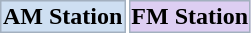<table>
<tr>
<th style="border: 1px solid #a3b0bf; cellpadding="2"; margin: auto" bgcolor="#cedff2">AM Station</th>
<th style="border: 1px solid #a3b0bf; cellpadding="2"; margin: auto" bgcolor="#ddcef2">FM Station</th>
</tr>
</table>
